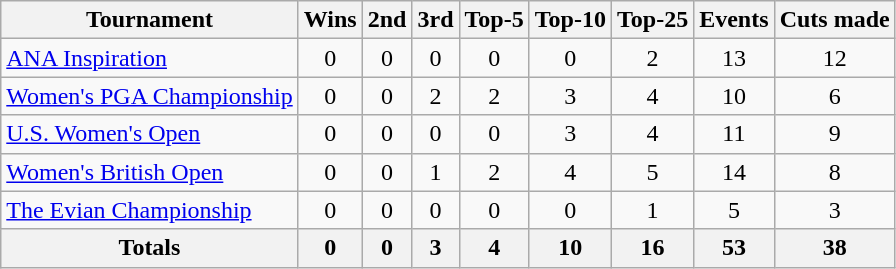<table class=wikitable style=text-align:center>
<tr>
<th>Tournament</th>
<th>Wins</th>
<th>2nd</th>
<th>3rd</th>
<th>Top-5</th>
<th>Top-10</th>
<th>Top-25</th>
<th>Events</th>
<th>Cuts made</th>
</tr>
<tr>
<td align=left><a href='#'>ANA Inspiration</a></td>
<td>0</td>
<td>0</td>
<td>0</td>
<td>0</td>
<td>0</td>
<td>2</td>
<td>13</td>
<td>12</td>
</tr>
<tr>
<td align=left><a href='#'>Women's PGA Championship</a></td>
<td>0</td>
<td>0</td>
<td>2</td>
<td>2</td>
<td>3</td>
<td>4</td>
<td>10</td>
<td>6</td>
</tr>
<tr>
<td align=left><a href='#'>U.S. Women's Open</a></td>
<td>0</td>
<td>0</td>
<td>0</td>
<td>0</td>
<td>3</td>
<td>4</td>
<td>11</td>
<td>9</td>
</tr>
<tr>
<td align=left><a href='#'>Women's British Open</a></td>
<td>0</td>
<td>0</td>
<td>1</td>
<td>2</td>
<td>4</td>
<td>5</td>
<td>14</td>
<td>8</td>
</tr>
<tr>
<td align=left><a href='#'>The Evian Championship</a></td>
<td>0</td>
<td>0</td>
<td>0</td>
<td>0</td>
<td>0</td>
<td>1</td>
<td>5</td>
<td>3</td>
</tr>
<tr>
<th>Totals</th>
<th>0</th>
<th>0</th>
<th>3</th>
<th>4</th>
<th>10</th>
<th>16</th>
<th>53</th>
<th>38</th>
</tr>
</table>
